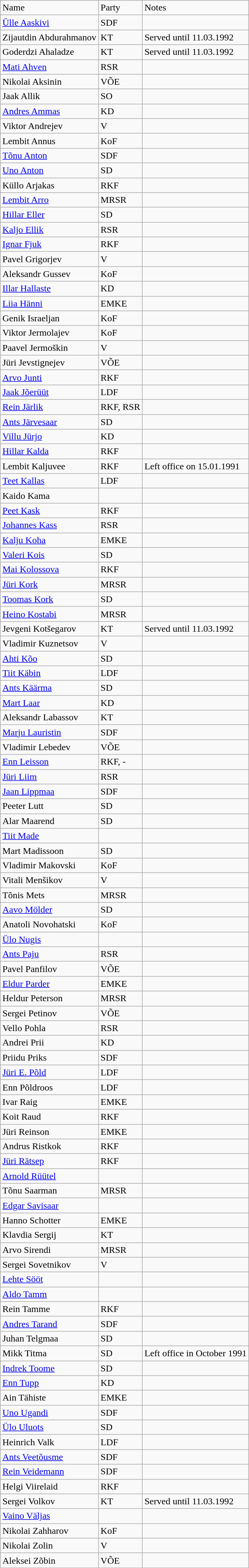<table class="wikitable">
<tr>
<td>Name</td>
<td>Party</td>
<td>Notes</td>
</tr>
<tr>
<td><a href='#'>Ülle Aaskivi</a></td>
<td>SDF</td>
<td></td>
</tr>
<tr>
<td>Zijautdin Abdurahmanov</td>
<td>KT</td>
<td>Served until 11.03.1992</td>
</tr>
<tr>
<td>Goderdzi Ahaladze</td>
<td>KT</td>
<td>Served until 11.03.1992</td>
</tr>
<tr>
<td><a href='#'>Mati Ahven</a></td>
<td>RSR</td>
<td></td>
</tr>
<tr>
<td>Nikolai Aksinin</td>
<td>VÕE</td>
<td></td>
</tr>
<tr>
<td>Jaak Allik</td>
<td>SO</td>
<td></td>
</tr>
<tr>
<td><a href='#'>Andres Ammas</a></td>
<td>KD</td>
<td></td>
</tr>
<tr>
<td>Viktor Andrejev</td>
<td>V</td>
<td></td>
</tr>
<tr>
<td>Lembit Annus</td>
<td>KoF</td>
<td></td>
</tr>
<tr>
<td><a href='#'>Tõnu Anton</a></td>
<td>SDF</td>
<td></td>
</tr>
<tr>
<td><a href='#'>Uno Anton</a></td>
<td>SD</td>
<td></td>
</tr>
<tr>
<td>Küllo Arjakas</td>
<td>RKF</td>
<td></td>
</tr>
<tr>
<td><a href='#'>Lembit Arro</a></td>
<td>MRSR</td>
<td></td>
</tr>
<tr>
<td><a href='#'>Hillar Eller</a></td>
<td>SD</td>
<td></td>
</tr>
<tr>
<td><a href='#'>Kaljo Ellik</a></td>
<td>RSR</td>
<td></td>
</tr>
<tr>
<td><a href='#'>Ignar Fjuk</a></td>
<td>RKF</td>
<td></td>
</tr>
<tr>
<td>Pavel Grigorjev</td>
<td>V</td>
<td></td>
</tr>
<tr>
<td>Aleksandr Gussev</td>
<td>KoF</td>
<td></td>
</tr>
<tr>
<td><a href='#'>Illar Hallaste</a></td>
<td>KD</td>
<td></td>
</tr>
<tr>
<td><a href='#'>Liia Hänni</a></td>
<td>EMKE</td>
<td></td>
</tr>
<tr>
<td>Genik Israeljan</td>
<td>KoF</td>
<td></td>
</tr>
<tr>
<td>Viktor Jermolajev</td>
<td>KoF</td>
<td></td>
</tr>
<tr>
<td>Paavel Jermoškin</td>
<td>V</td>
<td></td>
</tr>
<tr>
<td>Jüri Jevstignejev</td>
<td>VÕE</td>
<td></td>
</tr>
<tr>
<td><a href='#'>Arvo Junti</a></td>
<td>RKF</td>
<td></td>
</tr>
<tr>
<td><a href='#'>Jaak Jõerüüt</a></td>
<td>LDF</td>
<td></td>
</tr>
<tr>
<td><a href='#'>Rein Järlik</a></td>
<td>RKF, RSR</td>
<td></td>
</tr>
<tr>
<td><a href='#'>Ants Järvesaar</a></td>
<td>SD</td>
<td></td>
</tr>
<tr>
<td><a href='#'>Villu Jürjo</a></td>
<td>KD</td>
<td></td>
</tr>
<tr>
<td><a href='#'>Hillar Kalda</a></td>
<td>RKF</td>
<td></td>
</tr>
<tr>
<td>Lembit Kaljuvee</td>
<td>RKF</td>
<td>Left office on 15.01.1991</td>
</tr>
<tr>
<td><a href='#'>Teet Kallas</a></td>
<td>LDF</td>
<td></td>
</tr>
<tr>
<td>Kaido Kama</td>
<td></td>
<td></td>
</tr>
<tr>
<td><a href='#'>Peet Kask</a></td>
<td>RKF</td>
<td></td>
</tr>
<tr>
<td><a href='#'>Johannes Kass</a></td>
<td>RSR</td>
<td></td>
</tr>
<tr>
<td><a href='#'>Kalju Koha</a></td>
<td>EMKE</td>
<td></td>
</tr>
<tr>
<td><a href='#'>Valeri Kois</a></td>
<td>SD</td>
<td></td>
</tr>
<tr>
<td><a href='#'>Mai Kolossova</a></td>
<td>RKF</td>
<td></td>
</tr>
<tr>
<td><a href='#'>Jüri Kork</a></td>
<td>MRSR</td>
<td></td>
</tr>
<tr>
<td><a href='#'>Toomas Kork</a></td>
<td>SD</td>
<td></td>
</tr>
<tr>
<td><a href='#'>Heino Kostabi</a></td>
<td>MRSR</td>
<td></td>
</tr>
<tr>
<td>Jevgeni Kotšegarov</td>
<td>KT</td>
<td>Served until 11.03.1992</td>
</tr>
<tr>
<td>Vladimir Kuznetsov</td>
<td>V</td>
<td></td>
</tr>
<tr>
<td><a href='#'>Ahti Kõo</a></td>
<td>SD</td>
<td></td>
</tr>
<tr>
<td><a href='#'>Tiit Käbin</a></td>
<td>LDF</td>
<td></td>
</tr>
<tr>
<td><a href='#'>Ants Käärma</a></td>
<td>SD</td>
<td></td>
</tr>
<tr>
<td><a href='#'>Mart Laar</a></td>
<td>KD</td>
<td></td>
</tr>
<tr>
<td>Aleksandr Labassov</td>
<td>KT</td>
<td></td>
</tr>
<tr>
<td><a href='#'>Marju Lauristin</a></td>
<td>SDF</td>
<td></td>
</tr>
<tr>
<td>Vladimir Lebedev</td>
<td>VÕE</td>
<td></td>
</tr>
<tr>
<td><a href='#'>Enn Leisson</a></td>
<td>RKF, -</td>
<td></td>
</tr>
<tr>
<td><a href='#'>Jüri Liim</a></td>
<td>RSR</td>
<td></td>
</tr>
<tr>
<td><a href='#'>Jaan Lippmaa</a></td>
<td>SDF</td>
<td></td>
</tr>
<tr>
<td>Peeter Lutt</td>
<td>SD</td>
<td></td>
</tr>
<tr>
<td>Alar Maarend</td>
<td>SD</td>
<td></td>
</tr>
<tr>
<td><a href='#'>Tiit Made</a></td>
<td></td>
<td></td>
</tr>
<tr>
<td>Mart Madissoon</td>
<td>SD</td>
<td></td>
</tr>
<tr>
<td>Vladimir Makovski</td>
<td>KoF</td>
<td></td>
</tr>
<tr>
<td>Vitali Menšikov</td>
<td>V</td>
<td></td>
</tr>
<tr>
<td>Tõnis Mets</td>
<td>MRSR</td>
<td></td>
</tr>
<tr>
<td><a href='#'>Aavo Mölder</a></td>
<td>SD</td>
<td></td>
</tr>
<tr>
<td>Anatoli Novohatski</td>
<td>KoF</td>
<td></td>
</tr>
<tr>
<td><a href='#'>Ülo Nugis</a></td>
<td></td>
<td></td>
</tr>
<tr>
<td><a href='#'>Ants Paju</a></td>
<td>RSR</td>
<td></td>
</tr>
<tr>
<td>Pavel Panfilov</td>
<td>VÕE</td>
<td></td>
</tr>
<tr>
<td><a href='#'>Eldur Parder</a></td>
<td>EMKE</td>
<td></td>
</tr>
<tr>
<td>Heldur Peterson</td>
<td>MRSR</td>
<td></td>
</tr>
<tr>
<td>Sergei Petinov</td>
<td>VÕE</td>
<td></td>
</tr>
<tr>
<td>Vello Pohla</td>
<td>RSR</td>
<td></td>
</tr>
<tr>
<td>Andrei Prii</td>
<td>KD</td>
<td></td>
</tr>
<tr>
<td>Priidu Priks</td>
<td>SDF</td>
<td></td>
</tr>
<tr>
<td><a href='#'>Jüri E. Põld</a></td>
<td>LDF</td>
<td></td>
</tr>
<tr>
<td>Enn Põldroos</td>
<td>LDF</td>
<td></td>
</tr>
<tr>
<td>Ivar Raig</td>
<td>EMKE</td>
<td></td>
</tr>
<tr>
<td>Koit Raud</td>
<td>RKF</td>
<td></td>
</tr>
<tr>
<td>Jüri Reinson</td>
<td>EMKE</td>
<td></td>
</tr>
<tr>
<td>Andrus Ristkok</td>
<td>RKF</td>
<td></td>
</tr>
<tr>
<td><a href='#'>Jüri Rätsep</a></td>
<td>RKF</td>
<td></td>
</tr>
<tr>
<td><a href='#'>Arnold Rüütel</a></td>
<td></td>
<td></td>
</tr>
<tr>
<td>Tõnu Saarman</td>
<td>MRSR</td>
<td></td>
</tr>
<tr>
<td><a href='#'>Edgar Savisaar</a></td>
<td></td>
<td></td>
</tr>
<tr>
<td>Hanno Schotter</td>
<td>EMKE</td>
<td></td>
</tr>
<tr>
<td>Klavdia Sergij</td>
<td>KT</td>
<td></td>
</tr>
<tr>
<td>Arvo Sirendi</td>
<td>MRSR</td>
<td></td>
</tr>
<tr>
<td>Sergei Sovetnikov</td>
<td>V</td>
<td></td>
</tr>
<tr>
<td><a href='#'>Lehte Sööt</a></td>
<td></td>
<td></td>
</tr>
<tr>
<td><a href='#'>Aldo Tamm</a></td>
<td></td>
<td></td>
</tr>
<tr>
<td>Rein Tamme</td>
<td>RKF</td>
<td></td>
</tr>
<tr>
<td><a href='#'>Andres Tarand</a></td>
<td>SDF</td>
<td></td>
</tr>
<tr>
<td>Juhan Telgmaa</td>
<td>SD</td>
<td></td>
</tr>
<tr>
<td>Mikk Titma</td>
<td>SD</td>
<td>Left office in October 1991</td>
</tr>
<tr>
<td><a href='#'>Indrek Toome</a></td>
<td>SD</td>
<td></td>
</tr>
<tr>
<td><a href='#'>Enn Tupp</a></td>
<td>KD</td>
<td></td>
</tr>
<tr>
<td>Ain Tähiste</td>
<td>EMKE</td>
<td></td>
</tr>
<tr>
<td><a href='#'>Uno Ugandi</a></td>
<td>SDF</td>
<td></td>
</tr>
<tr>
<td><a href='#'>Ülo Uluots</a></td>
<td>SD</td>
<td></td>
</tr>
<tr>
<td>Heinrich Valk</td>
<td>LDF</td>
<td></td>
</tr>
<tr>
<td><a href='#'>Ants Veetõusme</a></td>
<td>SDF</td>
<td></td>
</tr>
<tr>
<td><a href='#'>Rein Veidemann</a></td>
<td>SDF</td>
<td></td>
</tr>
<tr>
<td>Helgi Viirelaid</td>
<td>RKF</td>
<td></td>
</tr>
<tr>
<td>Sergei Volkov</td>
<td>KT</td>
<td>Served until 11.03.1992</td>
</tr>
<tr>
<td><a href='#'>Vaino Väljas</a></td>
<td></td>
<td></td>
</tr>
<tr>
<td>Nikolai Zahharov</td>
<td>KoF</td>
<td></td>
</tr>
<tr>
<td>Nikolai Zolin</td>
<td>V</td>
<td></td>
</tr>
<tr>
<td>Aleksei Zõbin</td>
<td>VÕE</td>
<td></td>
</tr>
</table>
